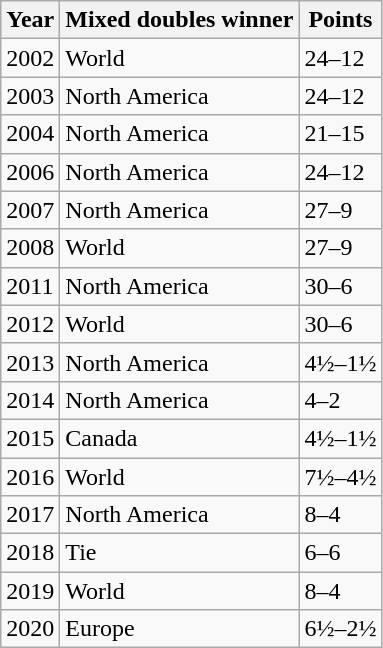<table class="wikitable">
<tr>
<th>Year</th>
<th>Mixed doubles winner</th>
<th>Points</th>
</tr>
<tr>
<td>2002</td>
<td>World</td>
<td>24–12</td>
</tr>
<tr>
<td>2003</td>
<td>North America</td>
<td>24–12</td>
</tr>
<tr>
<td>2004</td>
<td>North America</td>
<td>21–15</td>
</tr>
<tr>
<td>2006</td>
<td>North America</td>
<td>24–12</td>
</tr>
<tr>
<td>2007</td>
<td>North America</td>
<td>27–9</td>
</tr>
<tr>
<td>2008</td>
<td>World</td>
<td>27–9</td>
</tr>
<tr>
<td>2011</td>
<td>North America</td>
<td>30–6</td>
</tr>
<tr>
<td>2012</td>
<td>World</td>
<td>30–6</td>
</tr>
<tr>
<td>2013</td>
<td>North America</td>
<td>4½–1½</td>
</tr>
<tr>
<td>2014</td>
<td>North America</td>
<td>4–2</td>
</tr>
<tr>
<td>2015</td>
<td>Canada</td>
<td>4½–1½</td>
</tr>
<tr>
<td>2016</td>
<td>World</td>
<td>7½–4½</td>
</tr>
<tr>
<td>2017</td>
<td>North America</td>
<td>8–4</td>
</tr>
<tr>
<td>2018</td>
<td>Tie</td>
<td>6–6</td>
</tr>
<tr>
<td>2019</td>
<td>World</td>
<td>8–4</td>
</tr>
<tr>
<td>2020</td>
<td>Europe</td>
<td>6½–2½</td>
</tr>
</table>
